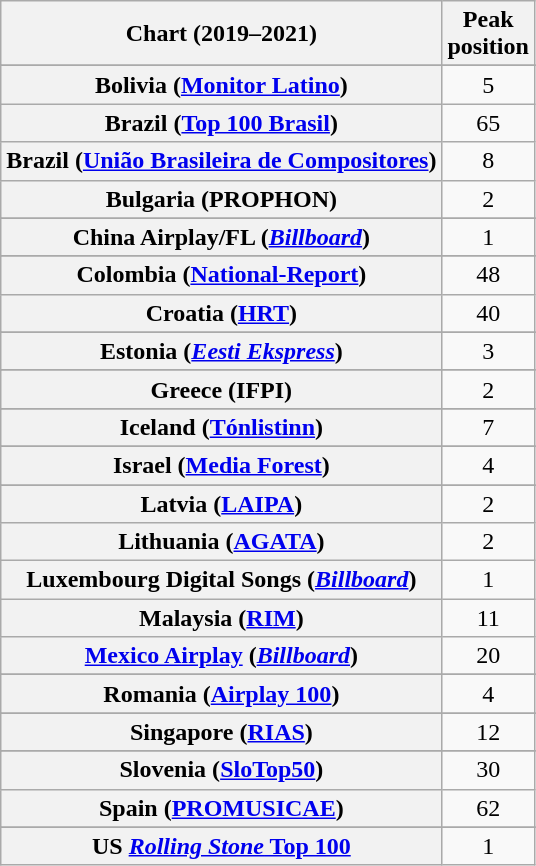<table class="wikitable sortable plainrowheaders" style="text-align:center">
<tr>
<th scope="col">Chart (2019–2021)</th>
<th scope="col">Peak<br>position</th>
</tr>
<tr>
</tr>
<tr>
</tr>
<tr>
</tr>
<tr>
</tr>
<tr>
</tr>
<tr>
<th scope="row">Bolivia (<a href='#'>Monitor Latino</a>)</th>
<td>5</td>
</tr>
<tr>
<th scope="row">Brazil (<a href='#'>Top 100 Brasil</a>)</th>
<td>65</td>
</tr>
<tr>
<th scope="row">Brazil (<a href='#'>União Brasileira de Compositores</a>)</th>
<td>8</td>
</tr>
<tr>
<th scope="row">Bulgaria (PROPHON)</th>
<td>2</td>
</tr>
<tr>
</tr>
<tr>
</tr>
<tr>
</tr>
<tr>
<th scope="row">China Airplay/FL (<em><a href='#'>Billboard</a></em>)</th>
<td>1</td>
</tr>
<tr>
</tr>
<tr>
<th scope="row">Colombia (<a href='#'>National-Report</a>)</th>
<td>48</td>
</tr>
<tr>
<th scope="row">Croatia (<a href='#'>HRT</a>)</th>
<td>40</td>
</tr>
<tr>
</tr>
<tr>
</tr>
<tr>
</tr>
<tr>
<th scope="row">Estonia (<em><a href='#'>Eesti Ekspress</a></em>)</th>
<td>3</td>
</tr>
<tr>
</tr>
<tr>
</tr>
<tr>
</tr>
<tr>
</tr>
<tr>
</tr>
<tr>
<th scope="row">Greece (IFPI)</th>
<td>2</td>
</tr>
<tr>
</tr>
<tr>
</tr>
<tr>
</tr>
<tr>
</tr>
<tr>
<th scope="row">Iceland (<a href='#'>Tónlistinn</a>)</th>
<td>7</td>
</tr>
<tr>
</tr>
<tr>
<th scope="row">Israel (<a href='#'>Media Forest</a>)</th>
<td>4</td>
</tr>
<tr>
</tr>
<tr>
<th scope="row">Latvia (<a href='#'>LAIPA</a>)</th>
<td>2</td>
</tr>
<tr>
<th scope="row">Lithuania (<a href='#'>AGATA</a>)</th>
<td>2</td>
</tr>
<tr>
<th scope="row">Luxembourg Digital Songs (<em><a href='#'>Billboard</a></em>)</th>
<td>1</td>
</tr>
<tr>
<th scope="row">Malaysia (<a href='#'>RIM</a>)</th>
<td>11</td>
</tr>
<tr>
<th scope="row"><a href='#'>Mexico Airplay</a> (<em><a href='#'>Billboard</a></em>)</th>
<td>20</td>
</tr>
<tr>
</tr>
<tr>
</tr>
<tr>
</tr>
<tr>
</tr>
<tr>
</tr>
<tr>
</tr>
<tr>
<th scope="row">Romania (<a href='#'>Airplay 100</a>)</th>
<td>4</td>
</tr>
<tr>
</tr>
<tr>
</tr>
<tr>
<th scope="row">Singapore (<a href='#'>RIAS</a>)</th>
<td>12</td>
</tr>
<tr>
</tr>
<tr>
</tr>
<tr>
<th scope="row">Slovenia (<a href='#'>SloTop50</a>)</th>
<td>30</td>
</tr>
<tr>
<th scope="row">Spain (<a href='#'>PROMUSICAE</a>)</th>
<td>62</td>
</tr>
<tr>
</tr>
<tr>
</tr>
<tr>
</tr>
<tr>
</tr>
<tr>
</tr>
<tr>
</tr>
<tr>
</tr>
<tr>
</tr>
<tr>
</tr>
<tr>
</tr>
<tr>
</tr>
<tr>
</tr>
<tr>
</tr>
<tr>
</tr>
<tr>
</tr>
<tr>
<th scope="row">US <a href='#'><em>Rolling Stone</em> Top 100</a></th>
<td>1</td>
</tr>
</table>
